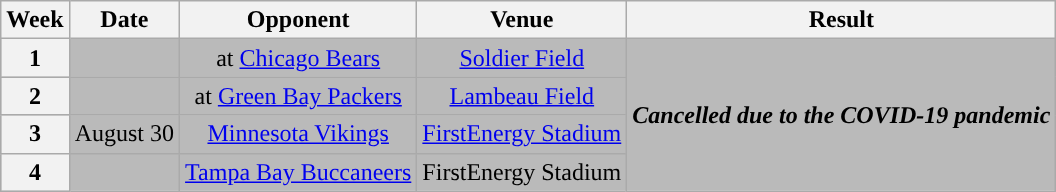<table class="wikitable" style="text-align:center">
<tr>
<th>Week</th>
<th>Date</th>
<th>Opponent</th>
<th>Venue</th>
<th>Result</th>
</tr>
<tr style="background:#bababa">
<th>1</th>
<td></td>
<td>at <a href='#'>Chicago Bears</a></td>
<td><a href='#'>Soldier Field</a></td>
<td rowspan=4><strong><em>Cancelled due to the COVID-19 pandemic</em></strong></td>
</tr>
<tr style="background:#bababa">
<th>2</th>
<td></td>
<td>at <a href='#'>Green Bay Packers</a></td>
<td><a href='#'>Lambeau Field</a></td>
</tr>
<tr style="background:#bababa">
<th>3</th>
<td>August 30</td>
<td><a href='#'>Minnesota Vikings</a></td>
<td><a href='#'>FirstEnergy Stadium</a></td>
</tr>
<tr style="background:#bababa">
<th>4</th>
<td></td>
<td><a href='#'>Tampa Bay Buccaneers</a></td>
<td>FirstEnergy Stadium</td>
</tr>
</table>
